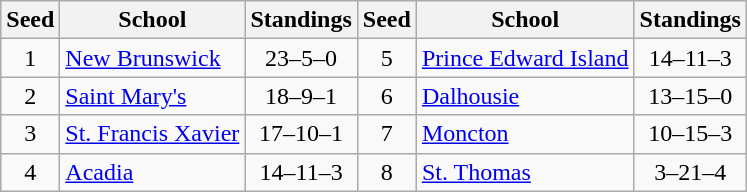<table class="wikitable">
<tr>
<th>Seed</th>
<th>School</th>
<th>Standings</th>
<th>Seed</th>
<th>School</th>
<th>Standings</th>
</tr>
<tr>
<td align=center>1</td>
<td><a href='#'>New Brunswick</a></td>
<td align=center>23–5–0</td>
<td align=center>5</td>
<td><a href='#'>Prince Edward Island</a></td>
<td align=center>14–11–3</td>
</tr>
<tr>
<td align=center>2</td>
<td><a href='#'>Saint Mary's</a></td>
<td align=center>18–9–1</td>
<td align=center>6</td>
<td><a href='#'>Dalhousie</a></td>
<td align=center>13–15–0</td>
</tr>
<tr>
<td align=center>3</td>
<td><a href='#'>St. Francis Xavier</a></td>
<td align=center>17–10–1</td>
<td align=center>7</td>
<td><a href='#'>Moncton</a></td>
<td align=center>10–15–3</td>
</tr>
<tr>
<td align=center>4</td>
<td><a href='#'>Acadia</a></td>
<td align=center>14–11–3</td>
<td align=center>8</td>
<td><a href='#'>St. Thomas</a></td>
<td align=center>3–21–4</td>
</tr>
</table>
